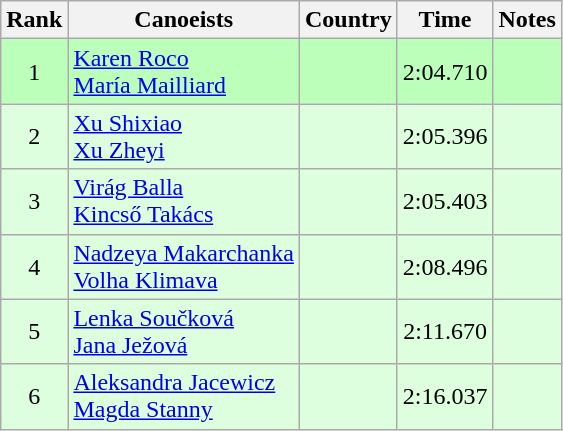<table class="wikitable" style="text-align:center">
<tr>
<th>Rank</th>
<th>Canoeists</th>
<th>Country</th>
<th>Time</th>
<th>Notes</th>
</tr>
<tr bgcolor=bbffbb>
<td>1</td>
<td align="left"><a href='#'>Karen Roco</a><br><a href='#'>María Mailliard</a></td>
<td align="left"></td>
<td>2:04.710</td>
<td></td>
</tr>
<tr bgcolor=ddffdd>
<td>2</td>
<td align="left"><a href='#'>Xu Shixiao</a><br><a href='#'>Xu Zheyi</a></td>
<td align="left"></td>
<td>2:05.396</td>
<td></td>
</tr>
<tr bgcolor=ddffdd>
<td>3</td>
<td align="left"><a href='#'>Virág Balla</a><br><a href='#'>Kincső Takács</a></td>
<td align="left"></td>
<td>2:05.403</td>
<td></td>
</tr>
<tr bgcolor=ddffdd>
<td>4</td>
<td align="left"><a href='#'>Nadzeya Makarchanka</a><br><a href='#'>Volha Klimava</a></td>
<td align="left"></td>
<td>2:08.496</td>
<td></td>
</tr>
<tr bgcolor=ddffdd>
<td>5</td>
<td align="left"><a href='#'>Lenka Součková</a><br><a href='#'>Jana Ježová</a></td>
<td align="left"></td>
<td>2:11.670</td>
<td></td>
</tr>
<tr bgcolor=ddffdd>
<td>6</td>
<td align="left"><a href='#'>Aleksandra Jacewicz</a><br><a href='#'>Magda Stanny</a></td>
<td align="left"></td>
<td>2:16.037</td>
<td></td>
</tr>
</table>
